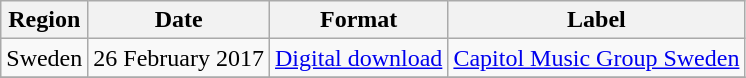<table class=wikitable>
<tr>
<th>Region</th>
<th>Date</th>
<th>Format</th>
<th>Label</th>
</tr>
<tr>
<td>Sweden</td>
<td>26 February 2017</td>
<td><a href='#'>Digital download</a></td>
<td><a href='#'>Capitol Music Group Sweden</a></td>
</tr>
<tr>
</tr>
</table>
